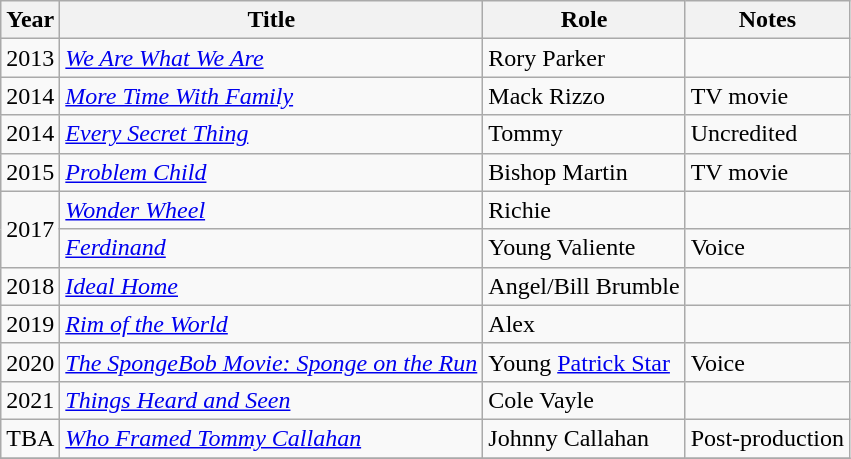<table class="wikitable sortable">
<tr>
<th>Year</th>
<th>Title</th>
<th>Role</th>
<th>Notes</th>
</tr>
<tr>
<td>2013</td>
<td><em><a href='#'>We Are What We Are</a></em></td>
<td>Rory Parker</td>
<td></td>
</tr>
<tr>
<td>2014</td>
<td><em><a href='#'>More Time With Family</a></em></td>
<td>Mack Rizzo</td>
<td>TV movie</td>
</tr>
<tr>
<td>2014</td>
<td><em><a href='#'>Every Secret Thing</a></em></td>
<td>Tommy</td>
<td>Uncredited</td>
</tr>
<tr>
<td>2015</td>
<td><em><a href='#'>Problem Child</a></em></td>
<td>Bishop Martin</td>
<td>TV movie</td>
</tr>
<tr>
<td rowspan="2">2017</td>
<td><em><a href='#'>Wonder Wheel</a></em></td>
<td>Richie</td>
<td></td>
</tr>
<tr>
<td><em><a href='#'>Ferdinand</a></em></td>
<td>Young Valiente</td>
<td>Voice</td>
</tr>
<tr>
<td>2018</td>
<td><em><a href='#'>Ideal Home</a></em></td>
<td>Angel/Bill Brumble</td>
<td></td>
</tr>
<tr>
<td>2019</td>
<td><em><a href='#'>Rim of the World</a></em></td>
<td>Alex</td>
<td></td>
</tr>
<tr>
<td>2020</td>
<td><em><a href='#'>The SpongeBob Movie: Sponge on the Run</a></em></td>
<td>Young <a href='#'>Patrick Star</a></td>
<td>Voice</td>
</tr>
<tr>
<td>2021</td>
<td><em><a href='#'>Things Heard and Seen</a></em></td>
<td>Cole Vayle</td>
<td></td>
</tr>
<tr>
<td>TBA</td>
<td><em><a href='#'>Who Framed Tommy Callahan</a></em></td>
<td>Johnny Callahan</td>
<td>Post-production</td>
</tr>
<tr>
</tr>
</table>
